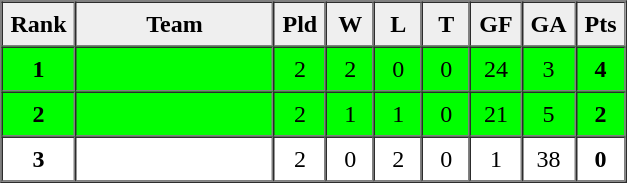<table border=1 cellpadding=5 cellspacing=0>
<tr>
<th bgcolor="#efefef" width="20">Rank</th>
<th bgcolor="#efefef" width="120">Team</th>
<th bgcolor="#efefef" width="20">Pld</th>
<th bgcolor="#efefef" width="20">W</th>
<th bgcolor="#efefef" width="20">L</th>
<th bgcolor="#efefef" width="20">T</th>
<th bgcolor="#efefef" width="20">GF</th>
<th bgcolor="#efefef" width="20">GA</th>
<th bgcolor="#efefef" width="20">Pts</th>
</tr>
<tr align=center bgcolor="lime">
<td><strong>1</strong></td>
<td align=left></td>
<td>2</td>
<td>2</td>
<td>0</td>
<td>0</td>
<td>24</td>
<td>3</td>
<td><strong>4</strong></td>
</tr>
<tr align=center bgcolor="lime">
<td><strong>2</strong></td>
<td align=left></td>
<td>2</td>
<td>1</td>
<td>1</td>
<td>0</td>
<td>21</td>
<td>5</td>
<td><strong>2</strong></td>
</tr>
<tr align=center>
<td><strong>3</strong></td>
<td align=left></td>
<td>2</td>
<td>0</td>
<td>2</td>
<td>0</td>
<td>1</td>
<td>38</td>
<td><strong>0</strong></td>
</tr>
</table>
